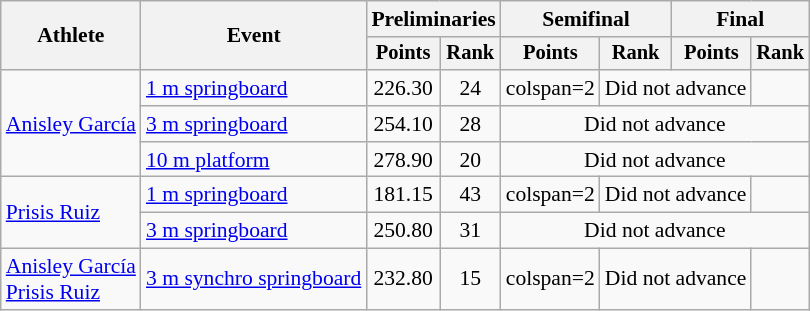<table class="wikitable" style="text-align:center; font-size:90%;">
<tr>
<th rowspan=2>Athlete</th>
<th rowspan=2>Event</th>
<th colspan=2>Preliminaries</th>
<th colspan=2>Semifinal</th>
<th colspan=2>Final</th>
</tr>
<tr style="font-size:95%">
<th>Points</th>
<th>Rank</th>
<th>Points</th>
<th>Rank</th>
<th>Points</th>
<th>Rank</th>
</tr>
<tr>
<td align=left rowspan=3><a href='#'>Anisley García</a></td>
<td align=left><a href='#'>1 m springboard</a></td>
<td>226.30</td>
<td>24</td>
<td>colspan=2 </td>
<td colspan=2>Did not advance</td>
</tr>
<tr>
<td align=left><a href='#'>3 m springboard</a></td>
<td>254.10</td>
<td>28</td>
<td colspan=4>Did not advance</td>
</tr>
<tr>
<td align=left><a href='#'>10 m platform</a></td>
<td>278.90</td>
<td>20</td>
<td colspan=4>Did not advance</td>
</tr>
<tr>
<td align=left rowspan=2><a href='#'>Prisis Ruiz</a></td>
<td align=left><a href='#'>1 m springboard</a></td>
<td>181.15</td>
<td>43</td>
<td>colspan=2 </td>
<td colspan=2>Did not advance</td>
</tr>
<tr>
<td align=left><a href='#'>3 m springboard</a></td>
<td>250.80</td>
<td>31</td>
<td colspan=4>Did not advance</td>
</tr>
<tr>
<td align=left><a href='#'>Anisley García</a><br> <a href='#'>Prisis Ruiz</a></td>
<td align=left><a href='#'>3 m synchro springboard</a></td>
<td>232.80</td>
<td>15</td>
<td>colspan=2</td>
<td colspan=2>Did not advance</td>
</tr>
</table>
